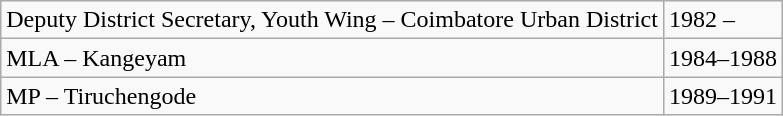<table class="wikitable">
<tr>
<td>Deputy District Secretary, Youth Wing – Coimbatore Urban District</td>
<td>1982 –</td>
</tr>
<tr>
<td>MLA – Kangeyam</td>
<td>1984–1988</td>
</tr>
<tr>
<td>MP – Tiruchengode</td>
<td>1989–1991</td>
</tr>
</table>
